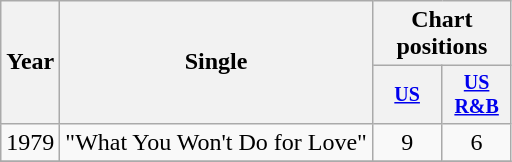<table class="wikitable" style="text-align:center;">
<tr>
<th rowspan="2">Year</th>
<th rowspan="2">Single</th>
<th colspan="2">Chart positions</th>
</tr>
<tr style="font-size:smaller;">
<th width="40"><a href='#'>US</a></th>
<th width="40"><a href='#'>US<br>R&B</a></th>
</tr>
<tr>
<td>1979</td>
<td align="left">"What You Won't Do for Love"</td>
<td>9</td>
<td>6</td>
</tr>
<tr>
</tr>
</table>
